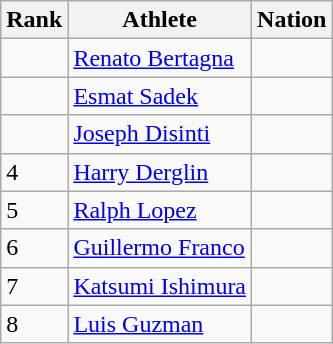<table class="wikitable sortable" style="text-align:left">
<tr>
<th scope=col>Rank</th>
<th scope=col>Athlete</th>
<th scope=col>Nation</th>
</tr>
<tr>
<td></td>
<td align=left><a href='#'>Renato Bertagna</a></td>
<td></td>
</tr>
<tr>
<td></td>
<td align=left><a href='#'>Esmat Sadek</a></td>
<td></td>
</tr>
<tr>
<td></td>
<td align=left><a href='#'>Joseph Disinti</a></td>
<td></td>
</tr>
<tr>
<td>4</td>
<td align=left><a href='#'>Harry Derglin</a></td>
<td></td>
</tr>
<tr>
<td>5</td>
<td align=left><a href='#'>Ralph Lopez</a></td>
<td></td>
</tr>
<tr>
<td>6</td>
<td align=left><a href='#'>Guillermo Franco</a></td>
<td></td>
</tr>
<tr>
<td>7</td>
<td align=left><a href='#'>Katsumi Ishimura</a></td>
<td></td>
</tr>
<tr>
<td>8</td>
<td align=left><a href='#'>Luis Guzman</a></td>
<td></td>
</tr>
</table>
